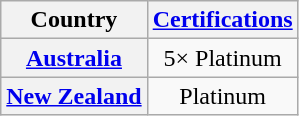<table class="wikitable plainrowheaders">
<tr>
<th scope="col">Country</th>
<th scope="col"><a href='#'>Certifications</a></th>
</tr>
<tr>
<th scope="row"><a href='#'>Australia</a></th>
<td style="text-align:center;">5× Platinum</td>
</tr>
<tr>
<th scope="row"><a href='#'>New Zealand</a></th>
<td style="text-align:center;">Platinum</td>
</tr>
</table>
